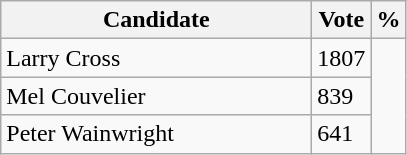<table class="wikitable">
<tr>
<th bgcolor="#DDDDFF" width="200px">Candidate</th>
<th bgcolor="#DDDDFF">Vote</th>
<th bgcolor="#DDDDFF">%</th>
</tr>
<tr>
<td>Larry Cross</td>
<td>1807</td>
</tr>
<tr>
<td>Mel Couvelier</td>
<td>839</td>
</tr>
<tr>
<td>Peter Wainwright</td>
<td>641</td>
</tr>
</table>
